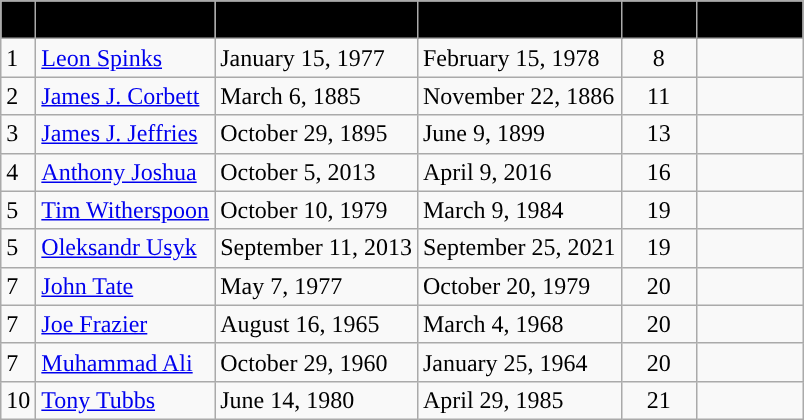<table class="wikitable sortable" style="margin:0 .5em .5em 0; margin-top:.5em; margin-bottom:.5em; border:1px solid #CCC; border-collapse:collapse; text-align:left;">
<tr>
<th style="background: #D1EEEE; background: black;« width=»10%"><span></span></th>
<th style="background: #D1EEEE; background: black;« width=»10%"><span>Name</span></th>
<th style="background: #D1EEEE; background: black;« width=»10%"><span>Professional debut</span></th>
<th style="background: #D1EEEE; background: black;« width=»10%"><span>World title win</span></th>
<th style="background: #D1EEEE; background: black;« width=»10%"><span>Fights</span></th>
<th style="background: #D1EEEE; background: black;« width=»10%"><span>Source(s)</span></th>
</tr>
<tr>
<td>1</td>
<td><a href='#'>Leon Spinks</a></td>
<td>January 15, 1977</td>
<td>February 15, 1978</td>
<td align="center">8</td>
<td></td>
</tr>
<tr>
<td>2</td>
<td><a href='#'>James J. Corbett</a></td>
<td>March 6, 1885</td>
<td>November 22, 1886</td>
<td align="center">11</td>
<td></td>
</tr>
<tr>
<td>3</td>
<td><a href='#'>James J. Jeffries</a></td>
<td>October 29, 1895</td>
<td>June 9, 1899</td>
<td align="center">13</td>
<td></td>
</tr>
<tr>
<td>4</td>
<td><a href='#'>Anthony Joshua</a></td>
<td>October 5, 2013</td>
<td>April 9, 2016</td>
<td align="center">16</td>
<td></td>
</tr>
<tr>
<td>5</td>
<td><a href='#'>Tim Witherspoon</a></td>
<td>October 10, 1979</td>
<td>March 9, 1984</td>
<td align="center">19</td>
<td></td>
</tr>
<tr>
<td>5</td>
<td><a href='#'>Oleksandr Usyk</a></td>
<td>September 11, 2013</td>
<td>September 25, 2021</td>
<td align="center">19</td>
<td></td>
</tr>
<tr>
<td>7</td>
<td><a href='#'>John Tate</a></td>
<td>May 7, 1977</td>
<td>October 20, 1979</td>
<td align="center">20</td>
<td></td>
</tr>
<tr>
<td>7</td>
<td><a href='#'>Joe Frazier</a></td>
<td>August 16, 1965</td>
<td>March 4, 1968</td>
<td align="center">20</td>
<td></td>
</tr>
<tr>
<td>7</td>
<td><a href='#'>Muhammad Ali</a></td>
<td>October 29, 1960</td>
<td>January 25, 1964</td>
<td align="center">20</td>
<td></td>
</tr>
<tr>
<td>10</td>
<td><a href='#'>Tony Tubbs</a></td>
<td>June 14, 1980</td>
<td>April 29, 1985</td>
<td align="center">21</td>
<td></td>
</tr>
</table>
